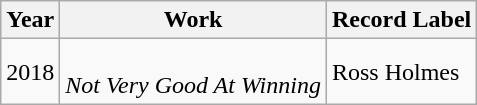<table class="wikitable">
<tr>
<th>Year</th>
<th>Work</th>
<th>Record Label</th>
</tr>
<tr>
<td>2018</td>
<td><br><em>Not Very Good At Winning</em></td>
<td>Ross Holmes</td>
</tr>
</table>
